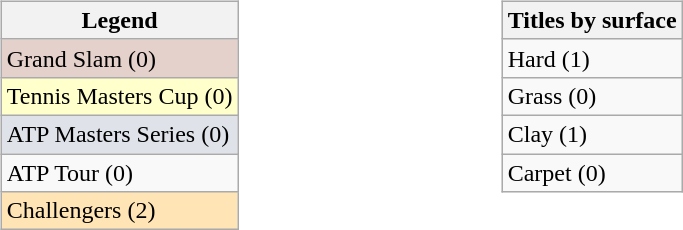<table width=53%>
<tr>
<td valign=top width=33% align=left><br><table class="wikitable">
<tr>
<th>Legend</th>
</tr>
<tr bgcolor="#e5d1cb">
<td>Grand Slam (0)</td>
</tr>
<tr bgcolor="ffffcc">
<td>Tennis Masters Cup (0)</td>
</tr>
<tr bgcolor="#dfe2e9">
<td>ATP Masters Series (0)</td>
</tr>
<tr bgcolor=>
<td>ATP Tour (0)</td>
</tr>
<tr bgcolor="moccasin">
<td>Challengers (2)</td>
</tr>
</table>
</td>
<td valign=top width=33% align=left><br><table class="wikitable">
<tr>
<th>Titles by surface</th>
</tr>
<tr>
<td>Hard (1)</td>
</tr>
<tr>
<td>Grass (0)</td>
</tr>
<tr>
<td>Clay (1)</td>
</tr>
<tr>
<td>Carpet (0)</td>
</tr>
</table>
</td>
</tr>
</table>
